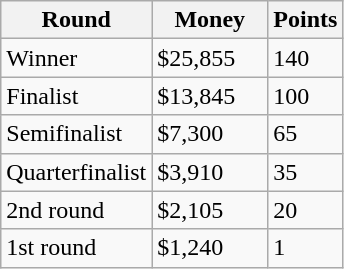<table class="wikitable">
<tr>
<th width="70">Round</th>
<th width="70">Money</th>
<th width="40">Points</th>
</tr>
<tr>
<td>Winner</td>
<td>$25,855</td>
<td>140</td>
</tr>
<tr>
<td>Finalist</td>
<td>$13,845</td>
<td>100</td>
</tr>
<tr>
<td>Semifinalist</td>
<td>$7,300</td>
<td>65</td>
</tr>
<tr>
<td>Quarterfinalist</td>
<td>$3,910</td>
<td>35</td>
</tr>
<tr>
<td>2nd round</td>
<td>$2,105</td>
<td>20</td>
</tr>
<tr>
<td>1st round</td>
<td>$1,240</td>
<td>1</td>
</tr>
</table>
